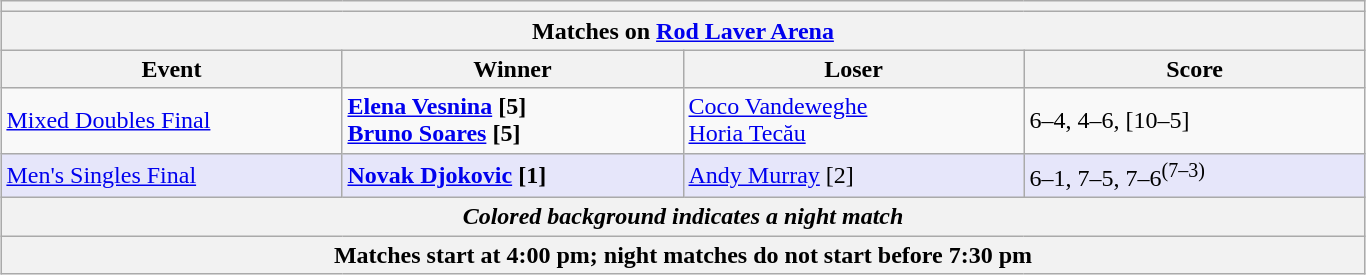<table class="wikitable collapsible uncollapsed" style="margin:1em auto;">
<tr>
<th colspan=4></th>
</tr>
<tr>
<th colspan=4><strong>Matches on <a href='#'>Rod Laver Arena</a></strong></th>
</tr>
<tr>
<th style="width:220px;">Event</th>
<th style="width:220px;">Winner</th>
<th style="width:220px;">Loser</th>
<th style="width:220px;">Score</th>
</tr>
<tr>
<td><a href='#'>Mixed Doubles Final</a></td>
<td><strong> <a href='#'>Elena Vesnina</a> [5]<br> <a href='#'>Bruno Soares</a> [5]</strong></td>
<td> <a href='#'>Coco Vandeweghe</a><br> <a href='#'>Horia Tecău</a></td>
<td>6–4, 4–6, [10–5]</td>
</tr>
<tr bgcolor=lavender>
<td><a href='#'>Men's Singles Final</a></td>
<td><strong> <a href='#'>Novak Djokovic</a> [1]</strong></td>
<td> <a href='#'>Andy Murray</a> [2]</td>
<td>6–1, 7–5, 7–6<sup>(7–3)</sup></td>
</tr>
<tr>
<th colspan=4><em>Colored background indicates a night match</em></th>
</tr>
<tr>
<th colspan=4>Matches start at 4:00 pm; night matches do not start before 7:30 pm</th>
</tr>
</table>
